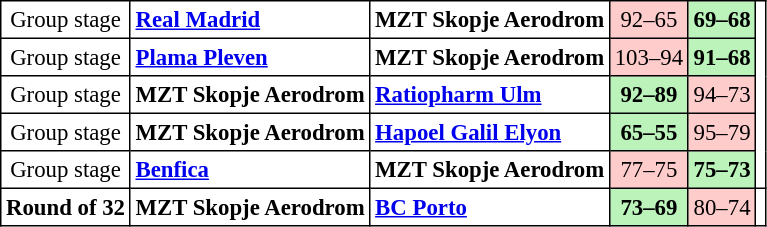<table cellpadding="3" cellspacing="0" border="1" style="font-size: 95%; border: black solid 1px; border-collapse: collapse;">
<tr>
<td align=center>Group stage</td>
<td> <strong><a href='#'>Real Madrid</a></strong></td>
<td> <strong>MZT Skopje Aerodrom</strong></td>
<td align="center" bgcolor=#FFCCCC>92–65</td>
<td align="center" bgcolor=#BBF3BB><strong>69–68</strong></td>
</tr>
<tr>
<td align=center>Group stage</td>
<td> <strong><a href='#'>Plama Pleven</a></strong></td>
<td> <strong>MZT Skopje Aerodrom</strong></td>
<td align="center" bgcolor=#FFCCCC>103–94</td>
<td align="center" bgcolor=#BBF3BB><strong>91–68</strong></td>
</tr>
<tr>
<td align=center>Group stage</td>
<td> <strong>MZT Skopje Aerodrom</strong></td>
<td> <strong><a href='#'>Ratiopharm Ulm</a></strong></td>
<td align="center" bgcolor=#BBF3BB><strong>92–89</strong></td>
<td align="center" bgcolor=#FFCCCC>94–73</td>
</tr>
<tr>
<td align=center>Group stage</td>
<td> <strong>MZT Skopje Aerodrom</strong></td>
<td> <strong><a href='#'>Hapoel Galil Elyon</a> </strong></td>
<td align="center" bgcolor=#BBF3BB><strong>65–55</strong></td>
<td align="center" bgcolor=#FFCCCC>95–79</td>
</tr>
<tr>
<td align=center>Group stage</td>
<td> <strong><a href='#'>Benfica</a></strong></td>
<td> <strong>MZT Skopje Aerodrom</strong></td>
<td align="center" bgcolor=#FFCCCC>77–75</td>
<td align="center" bgcolor=#BBF3BB><strong>75–73</strong></td>
</tr>
<tr>
<td align=center><strong>Round of 32</strong></td>
<td> <strong>MZT Skopje Aerodrom</strong></td>
<td> <strong><a href='#'>BC Porto</a></strong></td>
<td align="center" bgcolor=#BBF3BB><strong>73–69</strong></td>
<td align="center" bgcolor=#FFCCCC>80–74</td>
<td align="center"></td>
</tr>
</table>
